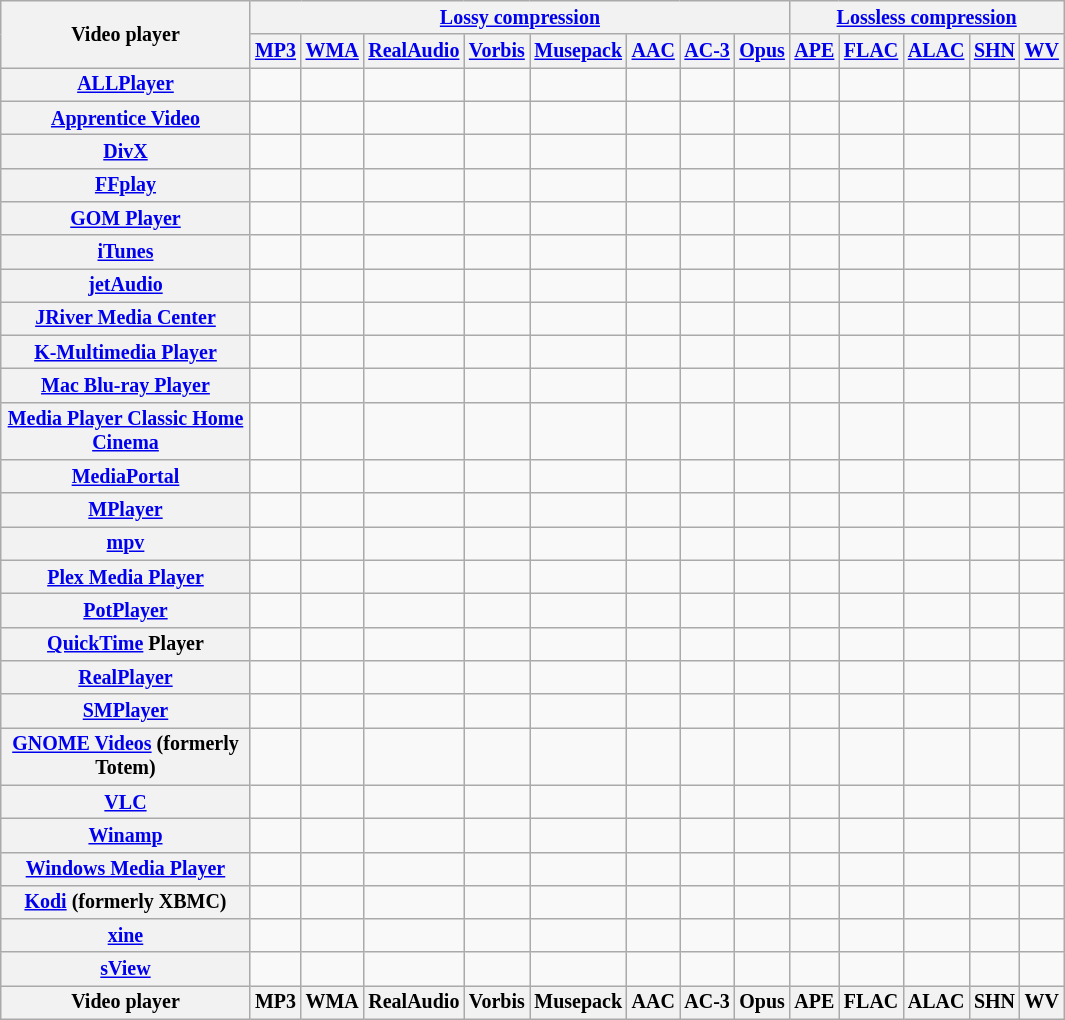<table class="wikitable sortable sort-under" style="font-size: smaller; text-align: center; width: auto; table-layout: fixed">
<tr>
<th rowspan="2" style="width: 12em">Video player</th>
<th colspan="8"><a href='#'>Lossy compression</a></th>
<th colspan="5"><a href='#'>Lossless compression</a></th>
</tr>
<tr>
<th><a href='#'>MP3</a></th>
<th><a href='#'>WMA</a></th>
<th><a href='#'>RealAudio</a></th>
<th><a href='#'>Vorbis</a></th>
<th><a href='#'>Musepack</a></th>
<th><a href='#'>AAC</a></th>
<th><a href='#'>AC-3</a></th>
<th><a href='#'>Opus</a></th>
<th><a href='#'>APE</a></th>
<th><a href='#'>FLAC</a></th>
<th><a href='#'>ALAC</a></th>
<th><a href='#'>SHN</a></th>
<th><a href='#'>WV</a></th>
</tr>
<tr>
<th><a href='#'>ALLPlayer</a></th>
<td></td>
<td></td>
<td></td>
<td></td>
<td></td>
<td></td>
<td></td>
<td></td>
<td></td>
<td></td>
<td></td>
<td></td>
<td></td>
</tr>
<tr>
<th><a href='#'>Apprentice Video</a></th>
<td></td>
<td></td>
<td></td>
<td></td>
<td></td>
<td></td>
<td></td>
<td></td>
<td></td>
<td></td>
<td></td>
<td></td>
<td></td>
</tr>
<tr>
<th><a href='#'>DivX</a></th>
<td></td>
<td></td>
<td></td>
<td></td>
<td></td>
<td></td>
<td></td>
<td></td>
<td></td>
<td></td>
<td></td>
<td></td>
<td></td>
</tr>
<tr>
<th><a href='#'>FFplay</a></th>
<td></td>
<td></td>
<td></td>
<td></td>
<td></td>
<td></td>
<td></td>
<td></td>
<td></td>
<td></td>
<td></td>
<td></td>
<td></td>
</tr>
<tr>
<th><a href='#'>GOM Player</a></th>
<td></td>
<td></td>
<td></td>
<td></td>
<td></td>
<td></td>
<td></td>
<td></td>
<td></td>
<td></td>
<td></td>
<td></td>
<td></td>
</tr>
<tr>
<th><a href='#'>iTunes</a></th>
<td></td>
<td></td>
<td></td>
<td></td>
<td></td>
<td></td>
<td></td>
<td></td>
<td></td>
<td></td>
<td></td>
<td></td>
<td></td>
</tr>
<tr>
<th><a href='#'>jetAudio</a></th>
<td></td>
<td></td>
<td></td>
<td></td>
<td></td>
<td></td>
<td></td>
<td></td>
<td></td>
<td></td>
<td></td>
<td></td>
<td></td>
</tr>
<tr>
<th><a href='#'>JRiver Media Center</a></th>
<td></td>
<td></td>
<td></td>
<td></td>
<td></td>
<td></td>
<td></td>
<td></td>
<td></td>
<td></td>
<td></td>
<td></td>
<td></td>
</tr>
<tr>
<th><a href='#'>K-Multimedia Player</a></th>
<td></td>
<td></td>
<td></td>
<td></td>
<td></td>
<td></td>
<td></td>
<td></td>
<td></td>
<td></td>
<td></td>
<td></td>
<td></td>
</tr>
<tr>
<th><a href='#'>Mac Blu-ray Player</a></th>
<td></td>
<td></td>
<td></td>
<td></td>
<td></td>
<td></td>
<td></td>
<td></td>
<td></td>
<td></td>
<td></td>
<td></td>
<td></td>
</tr>
<tr>
<th><a href='#'>Media Player Classic Home Cinema</a></th>
<td></td>
<td></td>
<td></td>
<td></td>
<td></td>
<td></td>
<td></td>
<td></td>
<td></td>
<td></td>
<td></td>
<td></td>
<td></td>
</tr>
<tr>
<th><a href='#'>MediaPortal</a></th>
<td></td>
<td></td>
<td></td>
<td></td>
<td></td>
<td></td>
<td></td>
<td></td>
<td></td>
<td></td>
<td></td>
<td></td>
<td></td>
</tr>
<tr>
<th><a href='#'>MPlayer</a></th>
<td></td>
<td></td>
<td></td>
<td></td>
<td></td>
<td></td>
<td></td>
<td></td>
<td></td>
<td></td>
<td></td>
<td></td>
<td></td>
</tr>
<tr>
<th><a href='#'>mpv</a></th>
<td></td>
<td></td>
<td></td>
<td></td>
<td></td>
<td></td>
<td></td>
<td></td>
<td></td>
<td></td>
<td></td>
<td></td>
<td></td>
</tr>
<tr>
<th><a href='#'>Plex Media Player</a></th>
<td></td>
<td></td>
<td></td>
<td></td>
<td></td>
<td></td>
<td></td>
<td></td>
<td></td>
<td></td>
<td></td>
<td></td>
<td></td>
</tr>
<tr>
<th><a href='#'>PotPlayer</a></th>
<td></td>
<td></td>
<td></td>
<td></td>
<td></td>
<td></td>
<td></td>
<td></td>
<td></td>
<td></td>
<td></td>
<td></td>
<td></td>
</tr>
<tr>
<th><a href='#'>QuickTime</a> Player</th>
<td></td>
<td></td>
<td></td>
<td></td>
<td></td>
<td></td>
<td></td>
<td></td>
<td></td>
<td></td>
<td></td>
<td></td>
<td></td>
</tr>
<tr>
<th><a href='#'>RealPlayer</a></th>
<td></td>
<td></td>
<td></td>
<td></td>
<td></td>
<td></td>
<td></td>
<td></td>
<td></td>
<td></td>
<td></td>
<td></td>
<td></td>
</tr>
<tr>
<th><a href='#'>SMPlayer</a></th>
<td></td>
<td></td>
<td></td>
<td></td>
<td></td>
<td></td>
<td></td>
<td></td>
<td></td>
<td></td>
<td></td>
<td></td>
<td></td>
</tr>
<tr>
<th><a href='#'>GNOME Videos</a> (formerly Totem)</th>
<td></td>
<td></td>
<td></td>
<td></td>
<td></td>
<td></td>
<td></td>
<td></td>
<td></td>
<td></td>
<td></td>
<td></td>
<td></td>
</tr>
<tr>
<th><a href='#'>VLC</a></th>
<td></td>
<td></td>
<td></td>
<td></td>
<td></td>
<td></td>
<td></td>
<td></td>
<td></td>
<td></td>
<td></td>
<td></td>
<td></td>
</tr>
<tr>
<th><a href='#'>Winamp</a></th>
<td></td>
<td></td>
<td></td>
<td></td>
<td></td>
<td></td>
<td></td>
<td></td>
<td></td>
<td></td>
<td></td>
<td></td>
<td></td>
</tr>
<tr>
<th><a href='#'>Windows Media Player</a></th>
<td></td>
<td></td>
<td></td>
<td></td>
<td></td>
<td></td>
<td></td>
<td></td>
<td></td>
<td></td>
<td></td>
<td></td>
<td></td>
</tr>
<tr>
<th><a href='#'>Kodi</a> (formerly XBMC)</th>
<td></td>
<td></td>
<td></td>
<td></td>
<td></td>
<td></td>
<td></td>
<td></td>
<td></td>
<td></td>
<td></td>
<td></td>
<td></td>
</tr>
<tr>
<th><a href='#'>xine</a></th>
<td></td>
<td></td>
<td></td>
<td></td>
<td></td>
<td></td>
<td></td>
<td></td>
<td></td>
<td></td>
<td></td>
<td></td>
<td></td>
</tr>
<tr>
<th><a href='#'>sView</a></th>
<td></td>
<td></td>
<td></td>
<td></td>
<td></td>
<td></td>
<td></td>
<td></td>
<td></td>
<td></td>
<td></td>
<td></td>
<td></td>
</tr>
<tr class="sortbottom">
<th>Video player</th>
<th>MP3</th>
<th>WMA</th>
<th>RealAudio</th>
<th>Vorbis</th>
<th>Musepack</th>
<th>AAC</th>
<th>AC-3</th>
<th>Opus</th>
<th>APE</th>
<th>FLAC</th>
<th>ALAC</th>
<th>SHN</th>
<th>WV</th>
</tr>
</table>
